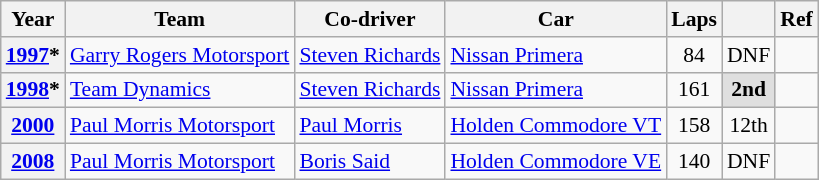<table class="wikitable" style="text-align:center; font-size:90%">
<tr>
<th>Year</th>
<th>Team</th>
<th>Co-driver</th>
<th>Car</th>
<th>Laps</th>
<th></th>
<th>Ref</th>
</tr>
<tr>
<th><a href='#'>1997</a>*</th>
<td align="left" nowrap> <a href='#'>Garry Rogers Motorsport</a></td>
<td align="left" nowrap> <a href='#'>Steven Richards</a></td>
<td align="left" nowrap><a href='#'>Nissan Primera</a></td>
<td>84</td>
<td>DNF</td>
<td></td>
</tr>
<tr>
<th><a href='#'>1998</a>*</th>
<td align="left" nowrap> <a href='#'>Team Dynamics</a></td>
<td align="left" nowrap> <a href='#'>Steven Richards</a></td>
<td align="left" nowrap><a href='#'>Nissan Primera</a></td>
<td>161</td>
<td align="center" style="background: #DFDFDF"><strong>2nd</strong></td>
<td></td>
</tr>
<tr>
<th><a href='#'>2000</a></th>
<td align="left" nowrap> <a href='#'>Paul Morris Motorsport</a></td>
<td align="left" nowrap> <a href='#'>Paul Morris</a></td>
<td nowrap><a href='#'>Holden Commodore VT</a></td>
<td>158</td>
<td>12th</td>
<td></td>
</tr>
<tr>
<th><a href='#'>2008</a></th>
<td align="left"> <a href='#'>Paul Morris Motorsport</a></td>
<td align="left"> <a href='#'>Boris Said</a></td>
<td><a href='#'>Holden Commodore VE</a></td>
<td>140</td>
<td>DNF</td>
<td></td>
</tr>
</table>
